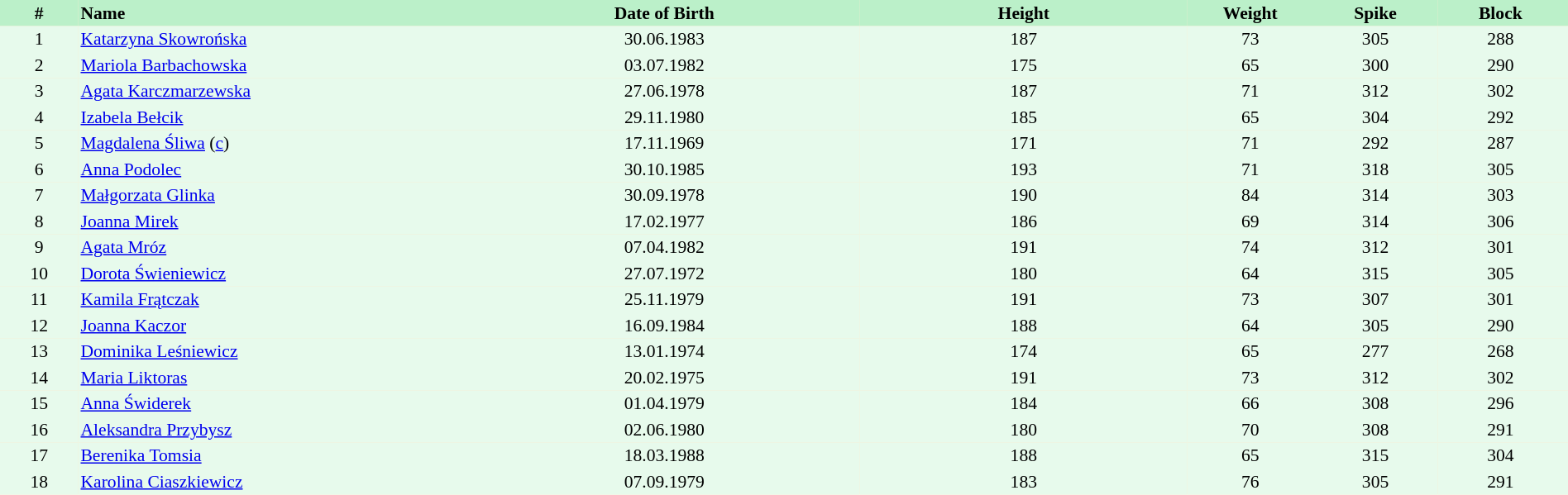<table border=0 cellpadding=2 cellspacing=0  |- bgcolor=#FFECCE style="text-align:center; font-size:90%;" width=100%>
<tr bgcolor=#BBF0C9>
<th width=5%>#</th>
<th width=25% align=left>Name</th>
<th width=25%>Date of Birth</th>
<th width=21%>Height</th>
<th width=8%>Weight</th>
<th width=8%>Spike</th>
<th width=8%>Block</th>
<th></th>
</tr>
<tr bgcolor=#E7FAEC>
<td>1</td>
<td align=left><a href='#'>Katarzyna Skowrońska</a></td>
<td>30.06.1983</td>
<td>187</td>
<td>73</td>
<td>305</td>
<td>288</td>
<td></td>
</tr>
<tr bgcolor=#E7FAEC>
<td>2</td>
<td align=left><a href='#'>Mariola Barbachowska</a></td>
<td>03.07.1982</td>
<td>175</td>
<td>65</td>
<td>300</td>
<td>290</td>
<td></td>
</tr>
<tr bgcolor=#E7FAEC>
<td>3</td>
<td align=left><a href='#'>Agata Karczmarzewska</a></td>
<td>27.06.1978</td>
<td>187</td>
<td>71</td>
<td>312</td>
<td>302</td>
<td></td>
</tr>
<tr bgcolor=#E7FAEC>
<td>4</td>
<td align=left><a href='#'>Izabela Bełcik</a></td>
<td>29.11.1980</td>
<td>185</td>
<td>65</td>
<td>304</td>
<td>292</td>
<td></td>
</tr>
<tr bgcolor=#E7FAEC>
<td>5</td>
<td align=left><a href='#'>Magdalena Śliwa</a> (<a href='#'>c</a>)</td>
<td>17.11.1969</td>
<td>171</td>
<td>71</td>
<td>292</td>
<td>287</td>
<td></td>
</tr>
<tr bgcolor=#E7FAEC>
<td>6</td>
<td align=left><a href='#'>Anna Podolec</a></td>
<td>30.10.1985</td>
<td>193</td>
<td>71</td>
<td>318</td>
<td>305</td>
<td></td>
</tr>
<tr bgcolor=#E7FAEC>
<td>7</td>
<td align=left><a href='#'>Małgorzata Glinka</a></td>
<td>30.09.1978</td>
<td>190</td>
<td>84</td>
<td>314</td>
<td>303</td>
<td></td>
</tr>
<tr bgcolor=#E7FAEC>
<td>8</td>
<td align=left><a href='#'>Joanna Mirek</a></td>
<td>17.02.1977</td>
<td>186</td>
<td>69</td>
<td>314</td>
<td>306</td>
<td></td>
</tr>
<tr bgcolor=#E7FAEC>
<td>9</td>
<td align=left><a href='#'>Agata Mróz</a></td>
<td>07.04.1982</td>
<td>191</td>
<td>74</td>
<td>312</td>
<td>301</td>
<td></td>
</tr>
<tr bgcolor=#E7FAEC>
<td>10</td>
<td align=left><a href='#'>Dorota Świeniewicz</a></td>
<td>27.07.1972</td>
<td>180</td>
<td>64</td>
<td>315</td>
<td>305</td>
<td></td>
</tr>
<tr bgcolor=#E7FAEC>
<td>11</td>
<td align=left><a href='#'>Kamila Frątczak</a></td>
<td>25.11.1979</td>
<td>191</td>
<td>73</td>
<td>307</td>
<td>301</td>
<td></td>
</tr>
<tr bgcolor=#E7FAEC>
<td>12</td>
<td align=left><a href='#'>Joanna Kaczor</a></td>
<td>16.09.1984</td>
<td>188</td>
<td>64</td>
<td>305</td>
<td>290</td>
<td></td>
</tr>
<tr bgcolor=#E7FAEC>
<td>13</td>
<td align=left><a href='#'>Dominika Leśniewicz</a></td>
<td>13.01.1974</td>
<td>174</td>
<td>65</td>
<td>277</td>
<td>268</td>
<td></td>
</tr>
<tr bgcolor=#E7FAEC>
<td>14</td>
<td align=left><a href='#'>Maria Liktoras</a></td>
<td>20.02.1975</td>
<td>191</td>
<td>73</td>
<td>312</td>
<td>302</td>
<td></td>
</tr>
<tr bgcolor=#E7FAEC>
<td>15</td>
<td align=left><a href='#'>Anna Świderek</a></td>
<td>01.04.1979</td>
<td>184</td>
<td>66</td>
<td>308</td>
<td>296</td>
<td></td>
</tr>
<tr bgcolor=#E7FAEC>
<td>16</td>
<td align=left><a href='#'>Aleksandra Przybysz</a></td>
<td>02.06.1980</td>
<td>180</td>
<td>70</td>
<td>308</td>
<td>291</td>
<td></td>
</tr>
<tr bgcolor=#E7FAEC>
<td>17</td>
<td align=left><a href='#'>Berenika Tomsia</a></td>
<td>18.03.1988</td>
<td>188</td>
<td>65</td>
<td>315</td>
<td>304</td>
<td></td>
</tr>
<tr bgcolor=#E7FAEC>
<td>18</td>
<td align=left><a href='#'>Karolina Ciaszkiewicz</a></td>
<td>07.09.1979</td>
<td>183</td>
<td>76</td>
<td>305</td>
<td>291</td>
<td></td>
</tr>
</table>
